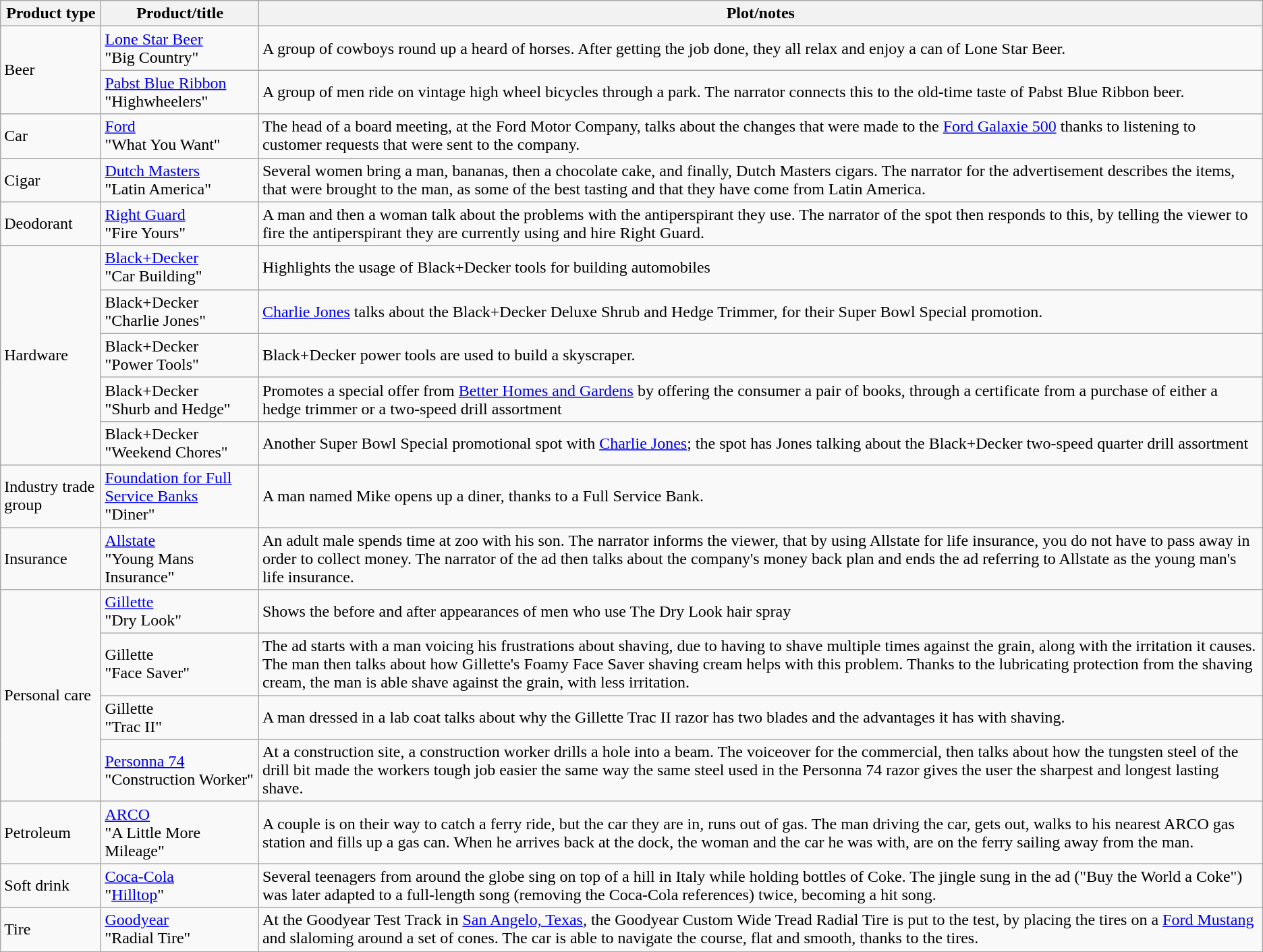<table class="wikitable">
<tr>
<th>Product type</th>
<th>Product/title</th>
<th>Plot/notes</th>
</tr>
<tr>
<td rowspan="2">Beer</td>
<td><a href='#'>Lone Star Beer</a><br>"Big Country"</td>
<td>A group of cowboys round up a heard of horses. After getting the job done, they all relax and enjoy a can of Lone Star Beer.</td>
</tr>
<tr>
<td><a href='#'>Pabst Blue Ribbon</a><br>"Highwheelers"</td>
<td>A group of men ride on vintage high wheel bicycles through a park. The narrator connects this to the old-time taste of Pabst Blue Ribbon beer.</td>
</tr>
<tr>
<td>Car</td>
<td><a href='#'>Ford</a><br>"What You Want"</td>
<td>The head of a board meeting, at the Ford Motor Company, talks about the changes that were made to the <a href='#'>Ford Galaxie 500</a> thanks to listening to customer requests that were sent to the company.</td>
</tr>
<tr>
<td>Cigar</td>
<td><a href='#'>Dutch Masters</a><br>"Latin America"</td>
<td>Several women bring a man, bananas, then a chocolate cake, and finally, Dutch Masters cigars. The narrator for the advertisement describes the items, that were brought to the man, as some of the best tasting and that they have come from Latin America.</td>
</tr>
<tr>
<td>Deodorant</td>
<td><a href='#'>Right Guard</a><br>"Fire Yours"</td>
<td>A man and then a woman talk about the problems with the antiperspirant they use. The narrator of the spot then responds to this, by telling the viewer to fire the antiperspirant they are currently using and hire Right Guard.</td>
</tr>
<tr>
<td rowspan="5">Hardware</td>
<td><a href='#'>Black+Decker</a><br>"Car Building"</td>
<td>Highlights the usage of Black+Decker tools for building automobiles</td>
</tr>
<tr>
<td>Black+Decker<br>"Charlie Jones"</td>
<td><a href='#'>Charlie Jones</a> talks about the Black+Decker Deluxe Shrub and Hedge Trimmer, for their Super Bowl Special promotion.</td>
</tr>
<tr>
<td>Black+Decker<br>"Power Tools"</td>
<td>Black+Decker power tools are used to build a skyscraper.</td>
</tr>
<tr>
<td>Black+Decker<br>"Shurb and Hedge"</td>
<td>Promotes a special offer from <a href='#'>Better Homes and Gardens</a> by offering the consumer a pair of books, through a certificate from a purchase of either a hedge trimmer or a two-speed drill assortment</td>
</tr>
<tr>
<td>Black+Decker<br>"Weekend Chores"</td>
<td>Another Super Bowl Special promotional spot with <a href='#'>Charlie Jones</a>; the spot has Jones talking about the Black+Decker two-speed quarter drill assortment</td>
</tr>
<tr>
<td>Industry trade group</td>
<td><a href='#'>Foundation for Full Service Banks</a><br>"Diner"</td>
<td>A man named Mike opens up a diner, thanks to a Full Service Bank.</td>
</tr>
<tr>
<td>Insurance</td>
<td><a href='#'>Allstate</a><br>"Young Mans Insurance"</td>
<td>An adult male spends time at zoo with his son. The narrator informs the viewer, that by using Allstate for life insurance, you do not have to pass away in order to collect money. The narrator of the ad then talks about the company's money back plan and ends the ad referring to Allstate as the young man's life insurance.</td>
</tr>
<tr>
<td rowspan="4">Personal care</td>
<td><a href='#'>Gillette</a><br>"Dry Look"</td>
<td>Shows the before and after appearances of men who use The Dry Look hair spray</td>
</tr>
<tr>
<td>Gillette<br>"Face Saver"</td>
<td>The ad starts with a man voicing his frustrations about shaving, due to having to shave multiple times against the grain, along with the irritation it causes. The man then talks about how Gillette's Foamy Face Saver shaving cream helps with this problem. Thanks to the lubricating protection from the shaving cream, the man is able shave against the grain, with less irritation.</td>
</tr>
<tr>
<td>Gillette<br>"Trac II"</td>
<td>A man dressed in a lab coat talks about why the Gillette Trac II razor has two blades and the advantages it has with shaving.</td>
</tr>
<tr>
<td><a href='#'>Personna 74</a><br>"Construction Worker"</td>
<td>At a construction site, a construction worker drills a hole into a beam. The voiceover for the commercial, then talks about how the tungsten steel of the drill bit made the workers tough job easier the same way the same steel used in the Personna 74 razor gives the user the sharpest and longest lasting shave.</td>
</tr>
<tr>
<td>Petroleum</td>
<td><a href='#'>ARCO</a><br>"A Little More Mileage"</td>
<td>A couple is on their way to catch a ferry ride, but the car they are in, runs out of gas. The man driving the car, gets out, walks to his nearest ARCO gas station and fills up a gas can. When he arrives back at the dock, the woman and the car he was with, are on the ferry sailing away from the man.</td>
</tr>
<tr>
<td>Soft drink</td>
<td><a href='#'>Coca-Cola</a><br>"<a href='#'>Hilltop</a>"</td>
<td>Several teenagers from around the globe sing on top of a hill in Italy while holding bottles of Coke. The jingle sung in the ad ("Buy the World a Coke") was later adapted to a full-length song (removing the Coca-Cola references) twice, becoming a hit song.</td>
</tr>
<tr>
<td>Tire</td>
<td><a href='#'>Goodyear</a><br>"Radial Tire"</td>
<td>At the Goodyear Test Track in <a href='#'>San Angelo, Texas</a>, the Goodyear Custom Wide Tread Radial Tire is put to the test, by placing the tires on a <a href='#'>Ford Mustang</a> and slaloming around a set of cones. The car is able to navigate the course, flat and smooth, thanks to the tires.</td>
</tr>
</table>
